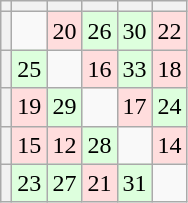<table class="wikitable" style="text-align:center">
<tr>
<th></th>
<th></th>
<th></th>
<th></th>
<th></th>
<th></th>
</tr>
<tr>
<th></th>
<td></td>
<td style="background:#fdd;">20</td>
<td style="background:#dfd;">26</td>
<td style="background:#dfd;">30</td>
<td style="background:#fdd;">22</td>
</tr>
<tr>
<th></th>
<td style="background:#dfd;">25</td>
<td></td>
<td style="background:#fdd;">16</td>
<td style="background:#dfd;">33</td>
<td style="background:#fdd;">18</td>
</tr>
<tr>
<th></th>
<td style="background:#fdd;">19</td>
<td style="background:#dfd;">29</td>
<td></td>
<td style="background:#fdd;">17</td>
<td style="background:#dfd;">24</td>
</tr>
<tr>
<th></th>
<td style="background:#fdd;">15</td>
<td style="background:#fdd;">12</td>
<td style="background:#dfd;">28</td>
<td></td>
<td style="background:#fdd;">14</td>
</tr>
<tr>
<th></th>
<td style="background:#dfd;">23</td>
<td style="background:#dfd;">27</td>
<td style="background:#fdd;">21</td>
<td style="background:#dfd;">31</td>
<td></td>
</tr>
</table>
